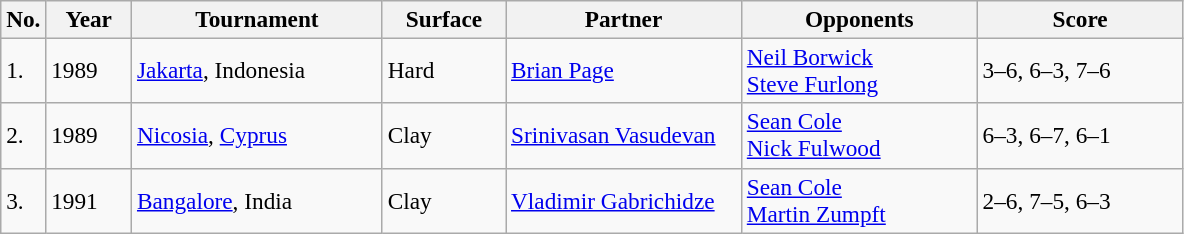<table class="sortable wikitable" style=font-size:97%>
<tr>
<th>No.</th>
<th width=50>Year</th>
<th style="width:160px">Tournament</th>
<th width=75>Surface</th>
<th style="width:150px">Partner</th>
<th style="width:150px">Opponents</th>
<th style="width:130px" class="unsortable">Score</th>
</tr>
<tr>
<td>1.</td>
<td>1989</td>
<td><a href='#'>Jakarta</a>, Indonesia</td>
<td>Hard</td>
<td> <a href='#'>Brian Page</a></td>
<td> <a href='#'>Neil Borwick</a><br> <a href='#'>Steve Furlong</a></td>
<td>3–6, 6–3, 7–6</td>
</tr>
<tr>
<td>2.</td>
<td>1989</td>
<td><a href='#'>Nicosia</a>, <a href='#'>Cyprus</a></td>
<td>Clay</td>
<td> <a href='#'>Srinivasan Vasudevan</a></td>
<td> <a href='#'>Sean Cole</a><br> <a href='#'>Nick Fulwood</a></td>
<td>6–3, 6–7, 6–1</td>
</tr>
<tr>
<td>3.</td>
<td>1991</td>
<td><a href='#'>Bangalore</a>, India</td>
<td>Clay</td>
<td> <a href='#'>Vladimir Gabrichidze</a></td>
<td> <a href='#'>Sean Cole</a><br> <a href='#'>Martin Zumpft</a></td>
<td>2–6, 7–5, 6–3</td>
</tr>
</table>
